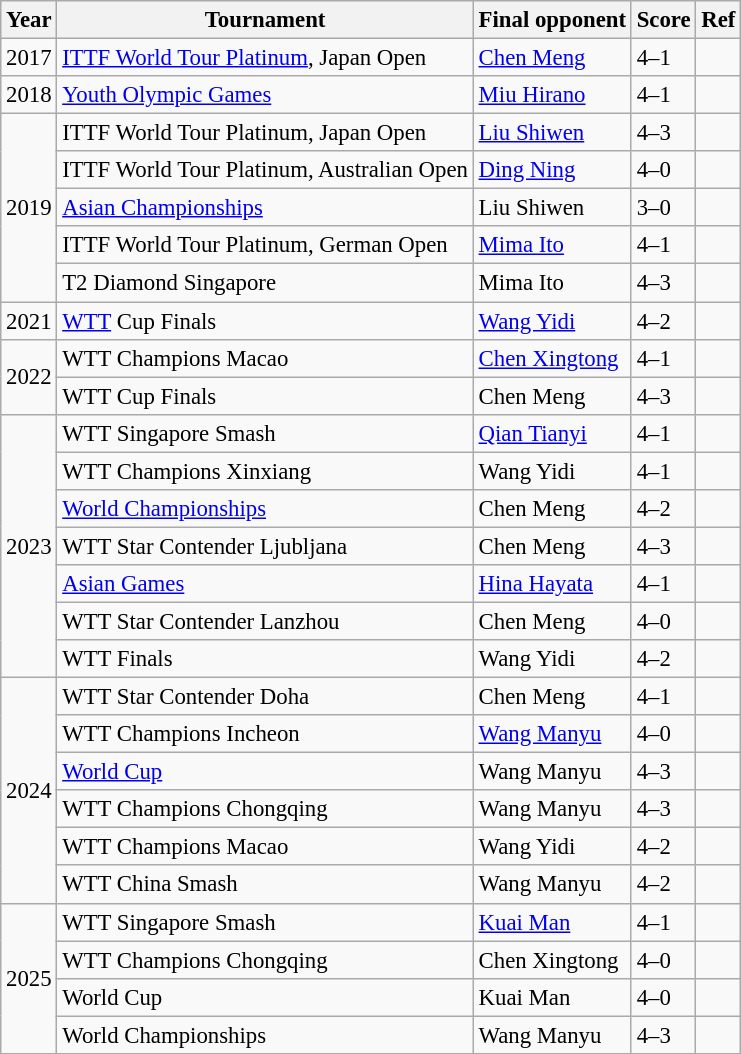<table class="wikitable sortable" style="font-size: 95%;">
<tr>
<th class="unsortable">Year</th>
<th>Tournament</th>
<th>Final opponent</th>
<th>Score</th>
<th class="unsortable">Ref</th>
</tr>
<tr>
<td>2017</td>
<td><a href='#'>ITTF World Tour Platinum</a>, Japan Open</td>
<td> <a href='#'>Chen Meng</a></td>
<td>4–1</td>
<td></td>
</tr>
<tr>
<td>2018</td>
<td><a href='#'>Youth Olympic Games</a></td>
<td> <a href='#'>Miu Hirano</a></td>
<td>4–1</td>
<td></td>
</tr>
<tr>
<td rowspan="5">2019</td>
<td>ITTF World Tour Platinum, Japan Open</td>
<td> <a href='#'>Liu Shiwen</a></td>
<td>4–3</td>
<td></td>
</tr>
<tr>
<td>ITTF World Tour Platinum, Australian Open</td>
<td> <a href='#'>Ding Ning</a></td>
<td>4–0</td>
<td></td>
</tr>
<tr>
<td><a href='#'>Asian Championships</a></td>
<td> Liu Shiwen</td>
<td>3–0</td>
<td></td>
</tr>
<tr>
<td>ITTF World Tour Platinum, German Open</td>
<td> <a href='#'>Mima Ito</a></td>
<td>4–1</td>
<td></td>
</tr>
<tr>
<td>T2 Diamond Singapore</td>
<td> Mima Ito</td>
<td>4–3</td>
<td></td>
</tr>
<tr>
<td>2021</td>
<td><a href='#'>WTT</a> Cup Finals</td>
<td> <a href='#'>Wang Yidi</a></td>
<td>4–2</td>
<td></td>
</tr>
<tr>
<td rowspan="2">2022</td>
<td>WTT Champions Macao</td>
<td> <a href='#'>Chen Xingtong</a></td>
<td>4–1</td>
<td></td>
</tr>
<tr>
<td>WTT Cup Finals</td>
<td> Chen Meng</td>
<td>4–3</td>
<td></td>
</tr>
<tr>
<td rowspan="7">2023</td>
<td>WTT Singapore Smash</td>
<td> <a href='#'>Qian Tianyi</a></td>
<td>4–1</td>
<td></td>
</tr>
<tr>
<td>WTT Champions Xinxiang</td>
<td> Wang Yidi</td>
<td>4–1</td>
<td></td>
</tr>
<tr>
<td><a href='#'>World Championships</a></td>
<td> Chen Meng</td>
<td>4–2</td>
<td></td>
</tr>
<tr>
<td>WTT Star Contender Ljubljana</td>
<td> Chen Meng</td>
<td>4–3</td>
<td></td>
</tr>
<tr>
<td><a href='#'>Asian Games</a></td>
<td> <a href='#'>Hina Hayata</a></td>
<td>4–1</td>
<td></td>
</tr>
<tr>
<td>WTT Star Contender Lanzhou</td>
<td> Chen Meng</td>
<td>4–0</td>
<td></td>
</tr>
<tr>
<td>WTT Finals</td>
<td> Wang Yidi</td>
<td>4–2</td>
<td></td>
</tr>
<tr>
<td rowspan="6">2024</td>
<td>WTT Star Contender Doha</td>
<td> Chen Meng</td>
<td>4–1</td>
<td></td>
</tr>
<tr>
<td>WTT Champions Incheon</td>
<td> <a href='#'>Wang Manyu</a></td>
<td>4–0</td>
<td></td>
</tr>
<tr>
<td><a href='#'>World Cup</a></td>
<td> Wang Manyu</td>
<td>4–3</td>
<td></td>
</tr>
<tr>
<td>WTT Champions Chongqing</td>
<td> Wang Manyu</td>
<td>4–3</td>
<td></td>
</tr>
<tr>
<td>WTT Champions Macao</td>
<td> Wang Yidi</td>
<td>4–2</td>
<td></td>
</tr>
<tr>
<td>WTT China Smash</td>
<td> Wang Manyu</td>
<td>4–2</td>
<td></td>
</tr>
<tr>
<td rowspan="4">2025</td>
<td>WTT Singapore Smash</td>
<td> <a href='#'>Kuai Man</a></td>
<td>4–1</td>
<td></td>
</tr>
<tr>
<td>WTT Champions Chongqing</td>
<td> Chen Xingtong</td>
<td>4–0</td>
<td></td>
</tr>
<tr>
<td>World Cup</td>
<td> Kuai Man</td>
<td>4–0</td>
<td></td>
</tr>
<tr>
<td>World Championships</td>
<td> Wang Manyu</td>
<td>4–3</td>
<td></td>
</tr>
</table>
